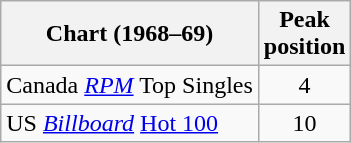<table class="wikitable sortable">
<tr>
<th>Chart (1968–69)</th>
<th>Peak<br>position</th>
</tr>
<tr>
<td>Canada <em><a href='#'>RPM</a></em> Top Singles</td>
<td style="text-align:center;">4</td>
</tr>
<tr>
<td>US <em><a href='#'>Billboard</a></em> <a href='#'>Hot 100</a></td>
<td style="text-align:center;">10</td>
</tr>
</table>
